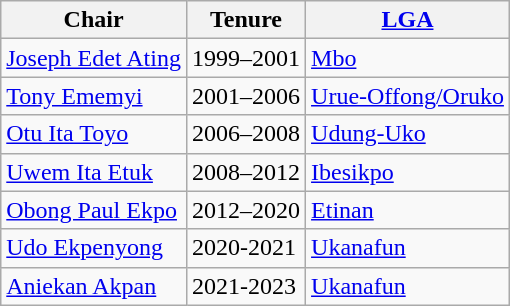<table class="wikitable">
<tr>
<th>Chair</th>
<th>Tenure</th>
<th><a href='#'>LGA</a></th>
</tr>
<tr>
<td><a href='#'>Joseph Edet Ating</a></td>
<td>1999–2001</td>
<td><a href='#'>Mbo</a></td>
</tr>
<tr>
<td><a href='#'>Tony Ememyi</a></td>
<td>2001–2006</td>
<td><a href='#'>Urue-Offong/Oruko</a></td>
</tr>
<tr>
<td><a href='#'>Otu Ita Toyo</a></td>
<td>2006–2008</td>
<td><a href='#'>Udung-Uko</a></td>
</tr>
<tr>
<td><a href='#'>Uwem Ita Etuk</a></td>
<td>2008–2012</td>
<td><a href='#'>Ibesikpo</a></td>
</tr>
<tr>
<td><a href='#'>Obong Paul Ekpo</a></td>
<td>2012–2020</td>
<td><a href='#'>Etinan</a></td>
</tr>
<tr>
<td><a href='#'>Udo Ekpenyong</a></td>
<td>2020-2021</td>
<td><a href='#'>Ukanafun</a></td>
</tr>
<tr>
<td><a href='#'>Aniekan Akpan</a></td>
<td>2021-2023</td>
<td><a href='#'>Ukanafun</a></td>
</tr>
</table>
